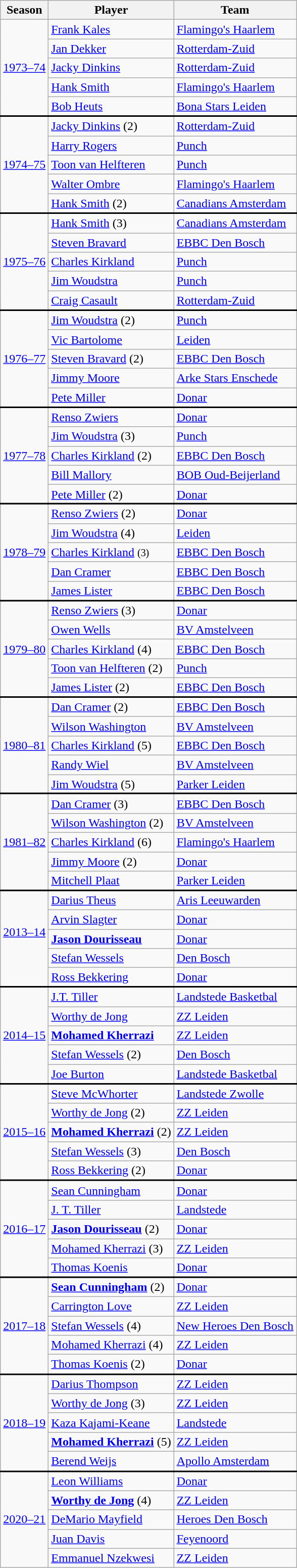<table class="wikitable">
<tr>
<th>Season</th>
<th>Player</th>
<th>Team</th>
</tr>
<tr>
<td rowspan="5"><a href='#'>1973–74</a></td>
<td><a href='#'>Frank Kales</a></td>
<td><a href='#'>Flamingo's Haarlem</a></td>
</tr>
<tr>
<td><a href='#'>Jan Dekker</a></td>
<td><a href='#'>Rotterdam-Zuid</a></td>
</tr>
<tr>
<td><a href='#'>Jacky Dinkins</a></td>
<td><a href='#'>Rotterdam-Zuid</a></td>
</tr>
<tr>
<td><a href='#'>Hank Smith</a></td>
<td><a href='#'>Flamingo's Haarlem</a></td>
</tr>
<tr>
<td><a href='#'>Bob Heuts</a></td>
<td><a href='#'>Bona Stars Leiden</a></td>
</tr>
<tr style="border-top:2px solid black">
<td rowspan="5"><a href='#'>1974–75</a></td>
<td><a href='#'>Jacky Dinkins</a> (2)</td>
<td><a href='#'>Rotterdam-Zuid</a></td>
</tr>
<tr>
<td><a href='#'>Harry Rogers</a></td>
<td><a href='#'>Punch</a></td>
</tr>
<tr>
<td><a href='#'>Toon van Helfteren</a></td>
<td><a href='#'>Punch</a></td>
</tr>
<tr>
<td><a href='#'>Walter Ombre</a></td>
<td><a href='#'>Flamingo's Haarlem</a></td>
</tr>
<tr>
<td><a href='#'>Hank Smith</a> (2)</td>
<td><a href='#'>Canadians Amsterdam</a></td>
</tr>
<tr style="border-top:2px solid black">
<td rowspan="5"><a href='#'>1975–76</a></td>
<td><a href='#'>Hank Smith</a> (3)</td>
<td><a href='#'>Canadians Amsterdam</a></td>
</tr>
<tr>
<td><a href='#'>Steven Bravard</a></td>
<td><a href='#'>EBBC Den Bosch</a></td>
</tr>
<tr>
<td><a href='#'>Charles Kirkland</a></td>
<td><a href='#'>Punch</a></td>
</tr>
<tr>
<td><a href='#'>Jim Woudstra</a></td>
<td><a href='#'>Punch</a></td>
</tr>
<tr>
<td><a href='#'>Craig Casault</a></td>
<td><a href='#'>Rotterdam-Zuid</a></td>
</tr>
<tr style="border-top:2px solid black">
<td rowspan="5"><a href='#'>1976–77</a></td>
<td><a href='#'>Jim Woudstra</a> (2)</td>
<td><a href='#'>Punch</a></td>
</tr>
<tr>
<td><a href='#'>Vic Bartolome</a></td>
<td><a href='#'>Leiden</a></td>
</tr>
<tr>
<td><a href='#'>Steven Bravard</a> (2)</td>
<td><a href='#'>EBBC Den Bosch</a></td>
</tr>
<tr>
<td><a href='#'>Jimmy Moore</a></td>
<td><a href='#'>Arke Stars Enschede</a></td>
</tr>
<tr>
<td><a href='#'>Pete Miller</a></td>
<td><a href='#'>Donar</a></td>
</tr>
<tr style="border-top:2px solid black">
<td rowspan="5"><a href='#'>1977–78</a></td>
<td><a href='#'>Renso Zwiers</a></td>
<td><a href='#'>Donar</a></td>
</tr>
<tr>
<td><a href='#'>Jim Woudstra</a> (3)</td>
<td><a href='#'>Punch</a></td>
</tr>
<tr>
<td><a href='#'>Charles Kirkland</a> (2)</td>
<td><a href='#'>EBBC Den Bosch</a></td>
</tr>
<tr>
<td><a href='#'>Bill Mallory</a></td>
<td><a href='#'>BOB Oud-Beijerland</a></td>
</tr>
<tr>
<td><a href='#'>Pete Miller</a> (2)</td>
<td><a href='#'>Donar</a></td>
</tr>
<tr>
</tr>
<tr style="border-top:2px solid black">
<td rowspan=5><a href='#'>1978–79</a></td>
<td><a href='#'>Renso Zwiers</a> (2)</td>
<td><a href='#'>Donar</a></td>
</tr>
<tr>
<td><a href='#'>Jim Woudstra</a> (4)</td>
<td><a href='#'>Leiden</a></td>
</tr>
<tr>
<td><a href='#'>Charles Kirkland</a> <small>(3)</small></td>
<td><a href='#'>EBBC Den Bosch</a></td>
</tr>
<tr>
<td><a href='#'>Dan Cramer</a></td>
<td><a href='#'>EBBC Den Bosch</a></td>
</tr>
<tr>
<td><a href='#'>James Lister</a></td>
<td><a href='#'>EBBC Den Bosch</a></td>
</tr>
<tr>
</tr>
<tr style="border-top:2px solid black">
<td rowspan=5><a href='#'>1979–80</a></td>
<td><a href='#'>Renso Zwiers</a> (3)</td>
<td><a href='#'>Donar</a></td>
</tr>
<tr>
<td><a href='#'>Owen Wells</a></td>
<td><a href='#'>BV Amstelveen</a></td>
</tr>
<tr>
<td><a href='#'>Charles Kirkland</a> (4)</td>
<td><a href='#'>EBBC Den Bosch</a></td>
</tr>
<tr>
<td><a href='#'>Toon van Helfteren</a> (2)</td>
<td><a href='#'>Punch</a></td>
</tr>
<tr>
<td><a href='#'>James Lister</a> (2)</td>
<td><a href='#'>EBBC Den Bosch</a></td>
</tr>
<tr>
</tr>
<tr style="border-top:2px solid black">
<td rowspan=5><a href='#'>1980–81</a></td>
<td><a href='#'>Dan Cramer</a> (2)</td>
<td><a href='#'>EBBC Den Bosch</a></td>
</tr>
<tr>
<td><a href='#'>Wilson Washington</a></td>
<td><a href='#'>BV Amstelveen</a></td>
</tr>
<tr>
<td><a href='#'>Charles Kirkland</a> (5)</td>
<td><a href='#'>EBBC Den Bosch</a></td>
</tr>
<tr>
<td><a href='#'>Randy Wiel</a></td>
<td><a href='#'>BV Amstelveen</a></td>
</tr>
<tr>
<td><a href='#'>Jim Woudstra</a> (5)</td>
<td><a href='#'>Parker Leiden</a></td>
</tr>
<tr>
</tr>
<tr style="border-top:2px solid black">
<td rowspan=5><a href='#'>1981–82</a></td>
<td><a href='#'>Dan Cramer</a> (3)</td>
<td><a href='#'>EBBC Den Bosch</a></td>
</tr>
<tr>
<td><a href='#'>Wilson Washington</a> (2)</td>
<td><a href='#'>BV Amstelveen</a></td>
</tr>
<tr>
<td><a href='#'>Charles Kirkland</a> (6)</td>
<td><a href='#'>Flamingo's Haarlem</a></td>
</tr>
<tr>
<td><a href='#'>Jimmy Moore</a> (2)</td>
<td><a href='#'>Donar</a></td>
</tr>
<tr>
<td><a href='#'>Mitchell Plaat</a></td>
<td><a href='#'>Parker Leiden</a></td>
</tr>
<tr>
</tr>
<tr style="border-top:2px solid black">
<td rowspan=5 align=center><a href='#'>2013–14</a> <br> <br> </td>
<td><a href='#'>Darius Theus</a></td>
<td><a href='#'>Aris Leeuwarden</a></td>
</tr>
<tr>
<td><a href='#'>Arvin Slagter</a></td>
<td><a href='#'>Donar</a></td>
</tr>
<tr>
<td><strong><a href='#'>Jason Dourisseau</a></strong></td>
<td><a href='#'>Donar</a></td>
</tr>
<tr>
<td><a href='#'>Stefan Wessels</a></td>
<td><a href='#'>Den Bosch</a></td>
</tr>
<tr>
<td><a href='#'>Ross Bekkering</a></td>
<td><a href='#'>Donar</a></td>
</tr>
<tr>
</tr>
<tr style="border-top:2px solid black">
<td rowspan=5 align=center><a href='#'>2014–15</a></td>
<td><a href='#'>J.T. Tiller</a></td>
<td><a href='#'>Landstede Basketbal</a></td>
</tr>
<tr>
<td><a href='#'>Worthy de Jong</a></td>
<td><a href='#'>ZZ Leiden</a></td>
</tr>
<tr>
<td><strong><a href='#'>Mohamed Kherrazi</a></strong></td>
<td><a href='#'>ZZ Leiden</a></td>
</tr>
<tr>
<td><a href='#'>Stefan Wessels</a> (2)</td>
<td><a href='#'>Den Bosch</a></td>
</tr>
<tr>
<td><a href='#'>Joe Burton</a></td>
<td><a href='#'>Landstede Basketbal</a></td>
</tr>
<tr>
</tr>
<tr style="border-top:2px solid black">
<td rowspan=5 align=center><a href='#'>2015–16</a></td>
<td><a href='#'>Steve McWhorter</a></td>
<td><a href='#'>Landstede Zwolle</a></td>
</tr>
<tr>
<td><a href='#'>Worthy de Jong</a> (2)</td>
<td><a href='#'>ZZ Leiden</a></td>
</tr>
<tr>
<td><strong><a href='#'>Mohamed Kherrazi</a></strong> (2)</td>
<td><a href='#'>ZZ Leiden</a></td>
</tr>
<tr>
<td><a href='#'>Stefan Wessels</a> (3)</td>
<td><a href='#'>Den Bosch</a></td>
</tr>
<tr>
<td><a href='#'>Ross Bekkering</a> (2)</td>
<td><a href='#'>Donar</a></td>
</tr>
<tr style="border-top:2px solid black">
<td rowspan=5 align=center><a href='#'>2016–17</a></td>
<td><a href='#'>Sean Cunningham</a></td>
<td><a href='#'>Donar</a></td>
</tr>
<tr>
<td><a href='#'>J. T. Tiller</a></td>
<td><a href='#'>Landstede</a></td>
</tr>
<tr>
<td><strong><a href='#'>Jason Dourisseau</a></strong> (2)</td>
<td><a href='#'>Donar</a></td>
</tr>
<tr>
<td><a href='#'>Mohamed Kherrazi</a> (3)</td>
<td><a href='#'>ZZ Leiden</a></td>
</tr>
<tr>
<td><a href='#'>Thomas Koenis</a></td>
<td><a href='#'>Donar</a></td>
</tr>
<tr>
</tr>
<tr style="border-top:2px solid black">
<td rowspan=5 align=center><a href='#'>2017–18</a></td>
<td><strong><a href='#'>Sean Cunningham</a></strong> (2)</td>
<td><a href='#'>Donar</a></td>
</tr>
<tr>
<td><a href='#'>Carrington Love</a></td>
<td><a href='#'>ZZ Leiden</a></td>
</tr>
<tr>
<td><a href='#'>Stefan Wessels</a> (4)</td>
<td><a href='#'>New Heroes Den Bosch</a></td>
</tr>
<tr>
<td><a href='#'>Mohamed Kherrazi</a> (4)</td>
<td><a href='#'>ZZ Leiden</a></td>
</tr>
<tr>
<td><a href='#'>Thomas Koenis</a> (2)</td>
<td><a href='#'>Donar</a></td>
</tr>
<tr style="border-top:2px solid black">
<td rowspan=5 align=center><a href='#'>2018–19</a></td>
<td><a href='#'>Darius Thompson</a></td>
<td><a href='#'>ZZ Leiden</a></td>
</tr>
<tr>
<td><a href='#'>Worthy de Jong</a> (3)</td>
<td><a href='#'>ZZ Leiden</a></td>
</tr>
<tr>
<td><a href='#'>Kaza Kajami-Keane</a></td>
<td><a href='#'>Landstede</a></td>
</tr>
<tr>
<td><strong><a href='#'>Mohamed Kherrazi</a></strong> (5)</td>
<td><a href='#'>ZZ Leiden</a></td>
</tr>
<tr>
<td><a href='#'>Berend Weijs</a></td>
<td><a href='#'>Apollo Amsterdam</a></td>
</tr>
<tr style="border-top:2px solid black">
<td rowspan=5 align=center><a href='#'>2020–21</a></td>
<td><a href='#'>Leon Williams</a></td>
<td><a href='#'>Donar</a></td>
</tr>
<tr>
<td><strong><a href='#'>Worthy de Jong</a></strong> (4)</td>
<td><a href='#'>ZZ Leiden</a></td>
</tr>
<tr>
<td><a href='#'>DeMario Mayfield</a></td>
<td><a href='#'>Heroes Den Bosch</a></td>
</tr>
<tr>
<td><a href='#'>Juan Davis</a></td>
<td><a href='#'>Feyenoord</a></td>
</tr>
<tr>
<td><a href='#'>Emmanuel Nzekwesi</a></td>
<td><a href='#'>ZZ Leiden</a></td>
</tr>
</table>
